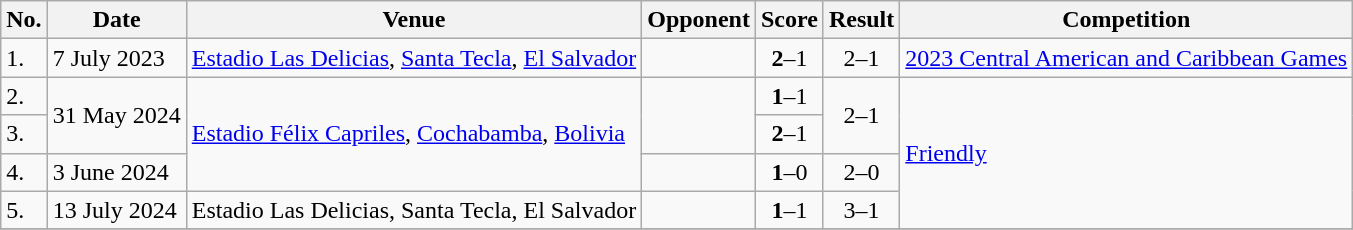<table class="wikitable">
<tr>
<th>No.</th>
<th>Date</th>
<th>Venue</th>
<th>Opponent</th>
<th>Score</th>
<th>Result</th>
<th>Competition</th>
</tr>
<tr>
<td>1.</td>
<td>7 July 2023</td>
<td><a href='#'>Estadio Las Delicias</a>, <a href='#'>Santa Tecla</a>, <a href='#'>El Salvador</a></td>
<td></td>
<td align=center><strong>2</strong>–1</td>
<td align=center>2–1</td>
<td><a href='#'>2023 Central American and Caribbean Games</a></td>
</tr>
<tr>
<td>2.</td>
<td rowspan=2>31 May 2024</td>
<td rowspan=3><a href='#'>Estadio Félix Capriles</a>, <a href='#'>Cochabamba</a>, <a href='#'>Bolivia</a></td>
<td rowspan=2></td>
<td align=center><strong>1</strong>–1</td>
<td rowspan=2 align=center>2–1</td>
<td rowspan=4><a href='#'>Friendly</a></td>
</tr>
<tr>
<td>3.</td>
<td align=center><strong>2</strong>–1</td>
</tr>
<tr>
<td>4.</td>
<td>3 June 2024</td>
<td></td>
<td align=center><strong>1</strong>–0</td>
<td align=center>2–0</td>
</tr>
<tr>
<td>5.</td>
<td>13 July 2024</td>
<td>Estadio Las Delicias, Santa Tecla, El Salvador</td>
<td></td>
<td align=center><strong>1</strong>–1</td>
<td align=center>3–1</td>
</tr>
<tr>
</tr>
</table>
